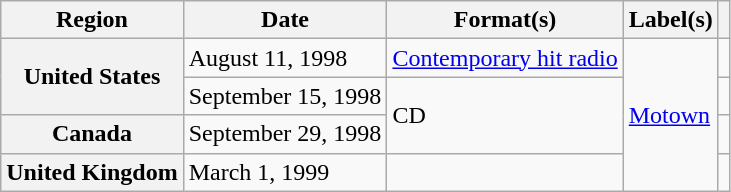<table class="wikitable plainrowheaders">
<tr>
<th scope="col">Region</th>
<th scope="col">Date</th>
<th scope="col">Format(s)</th>
<th scope="col">Label(s)</th>
<th scope="col"></th>
</tr>
<tr>
<th scope="row" rowspan="2">United States</th>
<td>August 11, 1998</td>
<td><a href='#'>Contemporary hit radio</a></td>
<td rowspan="4"><a href='#'>Motown</a></td>
<td></td>
</tr>
<tr>
<td>September 15, 1998</td>
<td rowspan="2">CD</td>
<td></td>
</tr>
<tr>
<th scope="row">Canada</th>
<td>September 29, 1998</td>
<td></td>
</tr>
<tr>
<th scope="row">United Kingdom</th>
<td>March 1, 1999</td>
<td></td>
<td></td>
</tr>
</table>
